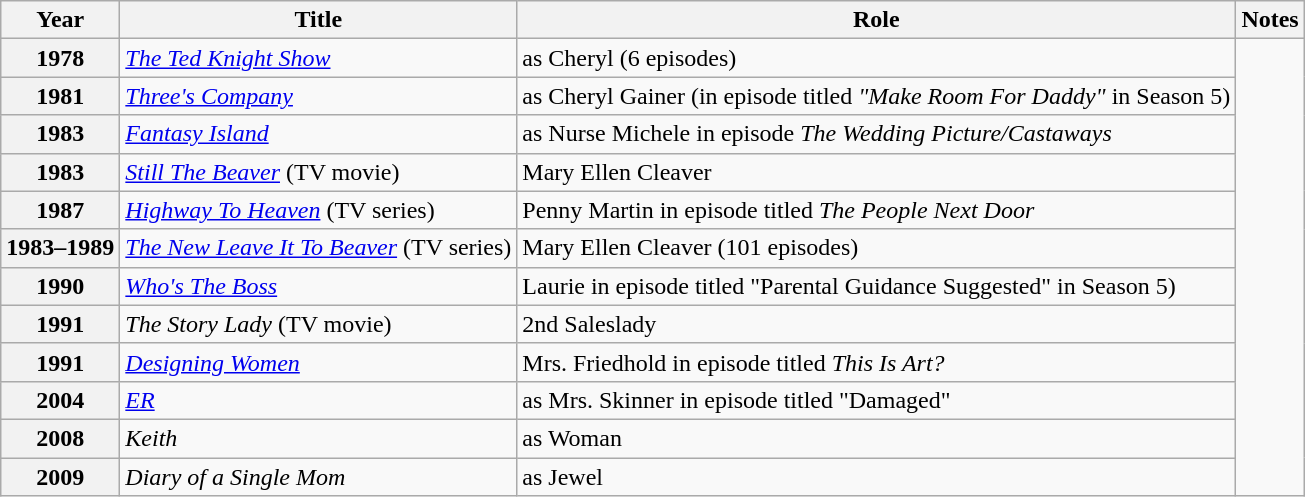<table class="wikitable sortable">
<tr>
<th scope="col">Year</th>
<th scope="col">Title</th>
<th>Role</th>
<th>Notes</th>
</tr>
<tr>
<th scope="row">1978</th>
<td><em><a href='#'>The Ted Knight Show</a></em></td>
<td>as Cheryl (6 episodes)</td>
</tr>
<tr>
<th scope="row">1981</th>
<td><em><a href='#'>Three's Company</a></em></td>
<td>as Cheryl Gainer (in episode titled <em>"Make Room For Daddy"</em> in Season 5)</td>
</tr>
<tr>
<th scope="row">1983</th>
<td><em><a href='#'>Fantasy Island</a></em></td>
<td>as Nurse Michele in episode <em>The Wedding Picture/Castaways</em></td>
</tr>
<tr>
<th scope="row">1983</th>
<td><em><a href='#'>Still The Beaver</a></em> (TV movie)</td>
<td>Mary Ellen Cleaver</td>
</tr>
<tr>
<th scope="row">1987</th>
<td><em><a href='#'>Highway To Heaven</a></em> (TV series)</td>
<td>Penny Martin in episode titled <em>The People Next Door</em></td>
</tr>
<tr>
<th scope="row">1983–1989</th>
<td><em><a href='#'>The New Leave It To Beaver</a></em> (TV series)</td>
<td>Mary Ellen Cleaver (101 episodes)</td>
</tr>
<tr>
<th scope="row">1990</th>
<td><em><a href='#'>Who's The Boss</a></em></td>
<td>Laurie in episode titled "Parental Guidance Suggested" in Season 5)</td>
</tr>
<tr>
<th scope="row">1991</th>
<td><em>The Story Lady</em> (TV movie)</td>
<td>2nd Saleslady</td>
</tr>
<tr>
<th scope="row">1991</th>
<td><em><a href='#'>Designing Women</a></em></td>
<td>Mrs. Friedhold in episode titled <em>This Is Art?</em></td>
</tr>
<tr>
<th scope="row">2004</th>
<td><em><a href='#'>ER</a></em></td>
<td>as Mrs. Skinner in episode titled "Damaged"</td>
</tr>
<tr>
<th scope="row">2008</th>
<td><em>Keith</em></td>
<td>as Woman</td>
</tr>
<tr>
<th scope="row">2009</th>
<td><em>Diary of a Single Mom</em></td>
<td>as Jewel</td>
</tr>
</table>
